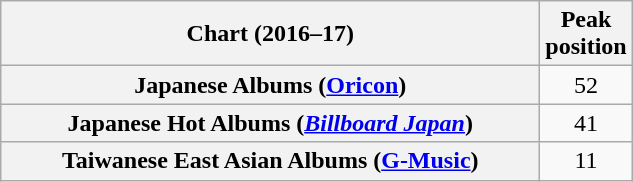<table class="wikitable sortable plainrowheaders" style="text-align:center">
<tr>
<th scope="col" style="width:22em;">Chart (2016–17)</th>
<th scope="col">Peak<br>position</th>
</tr>
<tr>
<th scope="row">Japanese Albums (<a href='#'>Oricon</a>)</th>
<td>52</td>
</tr>
<tr>
<th scope="row">Japanese Hot Albums (<em><a href='#'>Billboard Japan</a></em>)</th>
<td>41</td>
</tr>
<tr>
<th scope="row">Taiwanese East Asian Albums (<a href='#'>G-Music</a>)</th>
<td>11</td>
</tr>
</table>
